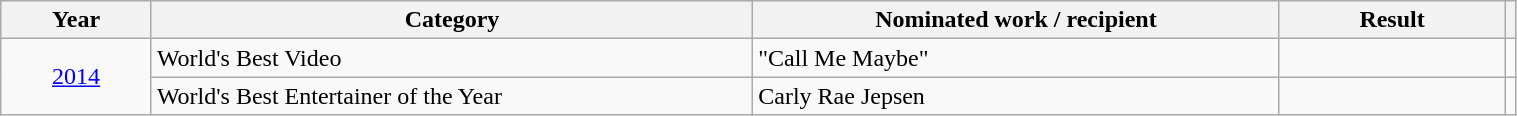<table width="80%" class="wikitable">
<tr>
<th style="width:10%;">Year</th>
<th style="width:40%;">Category</th>
<th style="width:35%;">Nominated work / recipient</th>
<th style="width:15%;">Result</th>
<th></th>
</tr>
<tr>
<td align="center" rowspan="2"><a href='#'>2014</a></td>
<td>World's Best Video</td>
<td>"Call Me Maybe"</td>
<td></td>
<td style="text-align:center;"></td>
</tr>
<tr>
<td>World's Best Entertainer of the Year</td>
<td>Carly Rae Jepsen</td>
<td></td>
<td style="text-align:center;"></td>
</tr>
</table>
